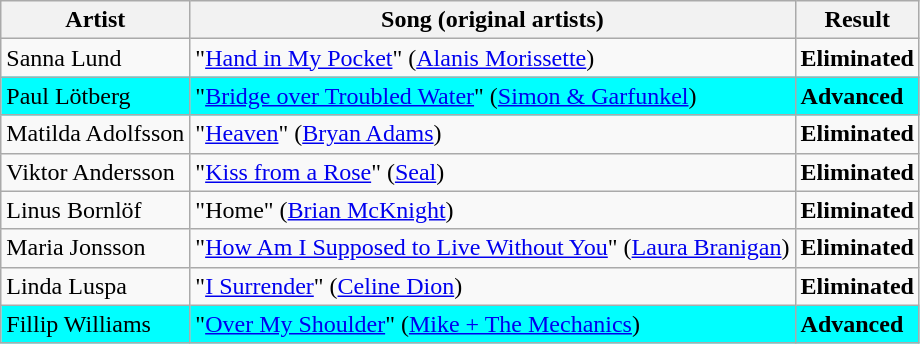<table class=wikitable>
<tr>
<th>Artist</th>
<th>Song (original artists)</th>
<th>Result</th>
</tr>
<tr>
<td>Sanna Lund</td>
<td>"<a href='#'>Hand in My Pocket</a>" (<a href='#'>Alanis Morissette</a>)</td>
<td><strong>Eliminated</strong></td>
</tr>
<tr style="background:cyan;">
<td>Paul Lötberg</td>
<td>"<a href='#'>Bridge over Troubled Water</a>" (<a href='#'>Simon & Garfunkel</a>)</td>
<td><strong>Advanced</strong></td>
</tr>
<tr>
<td>Matilda Adolfsson</td>
<td>"<a href='#'>Heaven</a>" (<a href='#'>Bryan Adams</a>)</td>
<td><strong>Eliminated</strong></td>
</tr>
<tr>
<td>Viktor Andersson</td>
<td>"<a href='#'>Kiss from a Rose</a>" (<a href='#'>Seal</a>)</td>
<td><strong>Eliminated</strong></td>
</tr>
<tr>
<td>Linus Bornlöf</td>
<td>"Home" (<a href='#'>Brian McKnight</a>)</td>
<td><strong>Eliminated</strong></td>
</tr>
<tr>
<td>Maria Jonsson</td>
<td>"<a href='#'>How Am I Supposed to Live Without You</a>" (<a href='#'>Laura Branigan</a>)</td>
<td><strong>Eliminated</strong></td>
</tr>
<tr>
<td>Linda Luspa</td>
<td>"<a href='#'>I Surrender</a>" (<a href='#'>Celine Dion</a>)</td>
<td><strong>Eliminated</strong></td>
</tr>
<tr style="background:cyan;">
<td>Fillip Williams</td>
<td>"<a href='#'>Over My Shoulder</a>" (<a href='#'>Mike + The Mechanics</a>)</td>
<td><strong>Advanced</strong></td>
</tr>
</table>
